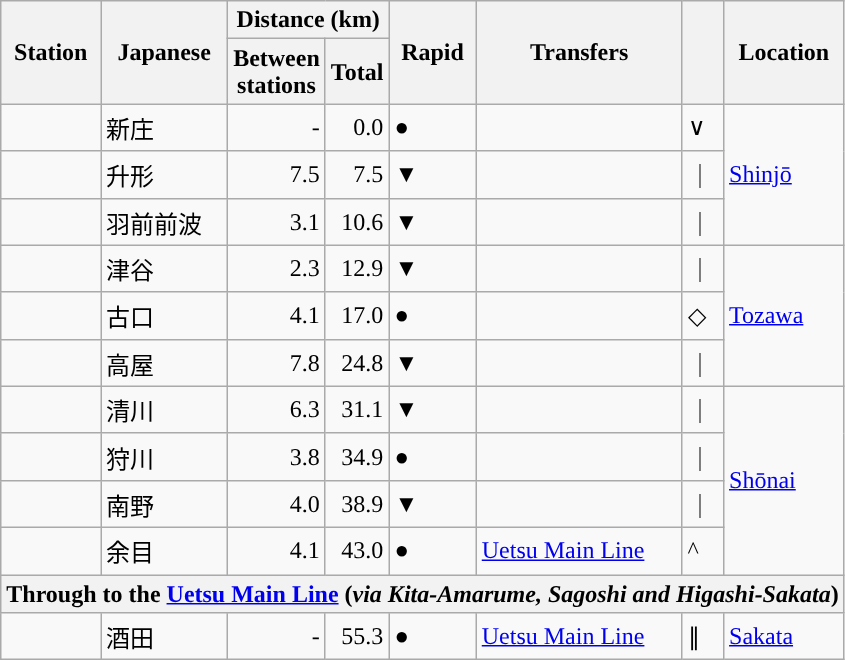<table class="wikitable">
<tr>
<th rowspan="2">Station</th>
<th rowspan="2">Japanese</th>
<th colspan="2">Distance (km)</th>
<th rowspan="2">Rapid</th>
<th rowspan="2">Transfers</th>
<th rowspan="2"> </th>
<th rowspan="2">Location</th>
</tr>
<tr>
<th style="width:1em;">Between<br>stations</th>
<th style="width:1em;">Total</th>
</tr>
<tr>
<td></td>
<td>新庄</td>
<td align=right>-</td>
<td align=right>0.0</td>
<td>●</td>
<td></td>
<td>∨</td>
<td rowspan=3><a href='#'>Shinjō</a></td>
</tr>
<tr>
<td></td>
<td>升形</td>
<td align=right>7.5</td>
<td align=right>7.5</td>
<td>▼</td>
<td></td>
<td>｜</td>
</tr>
<tr>
<td></td>
<td>羽前前波</td>
<td align=right>3.1</td>
<td align=right>10.6</td>
<td>▼</td>
<td></td>
<td>｜</td>
</tr>
<tr>
<td></td>
<td>津谷</td>
<td align=right>2.3</td>
<td align=right>12.9</td>
<td>▼</td>
<td></td>
<td>｜</td>
<td rowspan=3><a href='#'>Tozawa</a></td>
</tr>
<tr>
<td></td>
<td>古口</td>
<td align=right>4.1</td>
<td align=right>17.0</td>
<td>●</td>
<td></td>
<td>◇</td>
</tr>
<tr>
<td></td>
<td>高屋</td>
<td align=right>7.8</td>
<td align=right>24.8</td>
<td>▼</td>
<td></td>
<td>｜</td>
</tr>
<tr>
<td></td>
<td>清川</td>
<td align=right>6.3</td>
<td align=right>31.1</td>
<td>▼</td>
<td></td>
<td>｜</td>
<td rowspan=4><a href='#'>Shōnai</a></td>
</tr>
<tr>
<td></td>
<td>狩川</td>
<td align=right>3.8</td>
<td align=right>34.9</td>
<td>●</td>
<td></td>
<td>｜</td>
</tr>
<tr>
<td></td>
<td>南野</td>
<td align=right>4.0</td>
<td align=right>38.9</td>
<td>▼</td>
<td></td>
<td>｜</td>
</tr>
<tr>
<td></td>
<td>余目</td>
<td align=right>4.1</td>
<td align=right>43.0</td>
<td>●</td>
<td> <a href='#'>Uetsu Main Line</a></td>
<td>^</td>
</tr>
<tr>
<th colspan="8" align="center">Through to the <a href='#'>Uetsu Main Line</a> (<em>via Kita-Amarume, Sagoshi and Higashi-Sakata</em>)</th>
</tr>
<tr>
<td></td>
<td>酒田</td>
<td align=right>-</td>
<td align=right>55.3</td>
<td>●</td>
<td> <a href='#'>Uetsu Main Line</a></td>
<td>∥</td>
<td><a href='#'>Sakata</a></td>
</tr>
</table>
